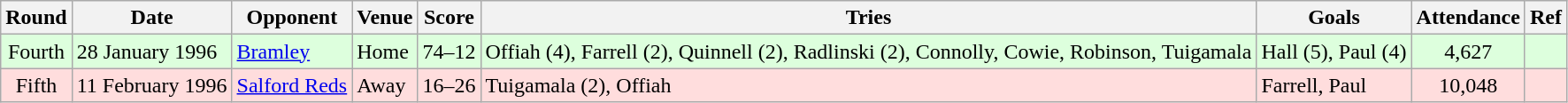<table class="wikitable">
<tr>
<th>Round</th>
<th>Date</th>
<th>Opponent</th>
<th>Venue</th>
<th>Score</th>
<th>Tries</th>
<th>Goals</th>
<th>Attendance</th>
<th>Ref</th>
</tr>
<tr bgcolor="#ddffdd">
<td align="center">Fourth</td>
<td>28 January 1996</td>
<td><a href='#'>Bramley</a></td>
<td>Home</td>
<td align="center">74–12</td>
<td>Offiah (4), Farrell (2), Quinnell (2), Radlinski (2), Connolly, Cowie, Robinson, Tuigamala</td>
<td>Hall (5), Paul (4)</td>
<td align="center">4,627</td>
<td></td>
</tr>
<tr bgcolor="#ffdddd">
<td align="center">Fifth</td>
<td>11 February 1996</td>
<td><a href='#'>Salford Reds</a></td>
<td>Away</td>
<td align="center">16–26</td>
<td>Tuigamala (2), Offiah</td>
<td>Farrell, Paul</td>
<td align="center">10,048</td>
<td></td>
</tr>
</table>
